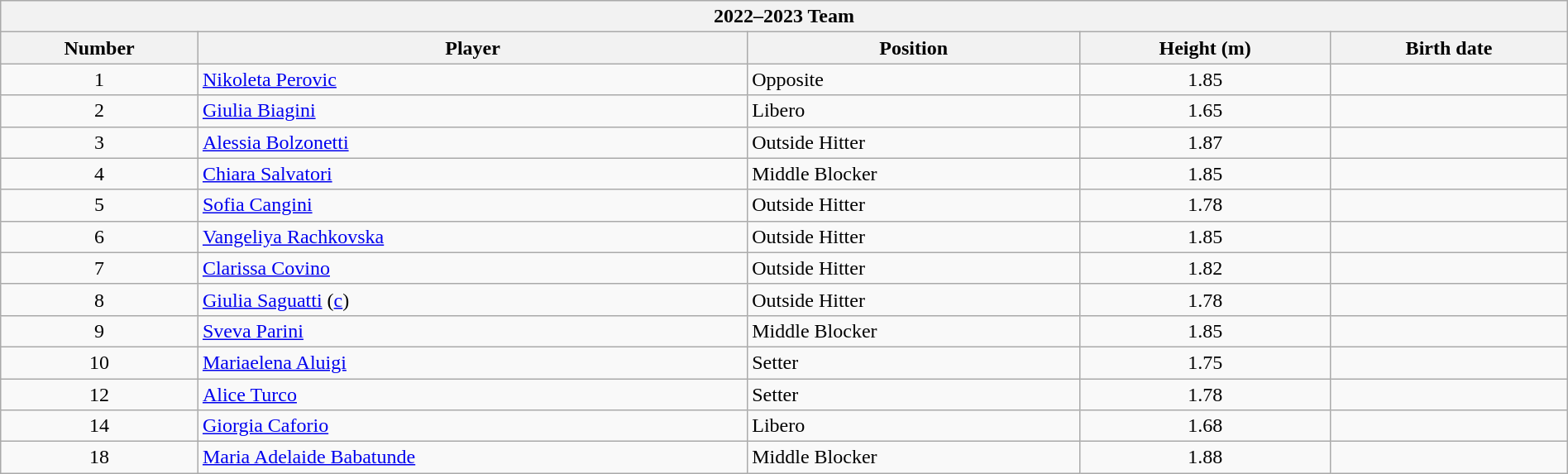<table class="wikitable collapsible collapsed" style="width:100%;">
<tr>
<th colspan=5><strong>2022–2023 Team</strong></th>
</tr>
<tr>
<th>Number</th>
<th>Player</th>
<th>Position</th>
<th>Height (m)</th>
<th>Birth date</th>
</tr>
<tr>
<td align=center>1</td>
<td> <a href='#'>Nikoleta Perovic</a></td>
<td>Opposite</td>
<td align=center>1.85</td>
<td></td>
</tr>
<tr>
<td align=center>2</td>
<td> <a href='#'>Giulia Biagini</a></td>
<td>Libero</td>
<td align=center>1.65</td>
<td></td>
</tr>
<tr>
<td align=center>3</td>
<td> <a href='#'>Alessia Bolzonetti</a></td>
<td>Outside Hitter</td>
<td align=center>1.87</td>
<td></td>
</tr>
<tr>
<td align=center>4</td>
<td> <a href='#'>Chiara Salvatori</a></td>
<td>Middle Blocker</td>
<td align=center>1.85</td>
<td></td>
</tr>
<tr>
<td align=center>5</td>
<td> <a href='#'>Sofia Cangini</a></td>
<td>Outside Hitter</td>
<td align=center>1.78</td>
<td></td>
</tr>
<tr>
<td align=center>6</td>
<td> <a href='#'>Vangeliya Rachkovska</a></td>
<td>Outside Hitter</td>
<td align=center>1.85</td>
<td></td>
</tr>
<tr>
<td align=center>7</td>
<td> <a href='#'>Clarissa Covino</a></td>
<td>Outside Hitter</td>
<td align=center>1.82</td>
<td></td>
</tr>
<tr>
<td align=center>8</td>
<td> <a href='#'>Giulia Saguatti</a> (<a href='#'>c</a>)</td>
<td>Outside Hitter</td>
<td align=center>1.78</td>
<td></td>
</tr>
<tr>
<td align=center>9</td>
<td> <a href='#'>Sveva Parini</a></td>
<td>Middle Blocker</td>
<td align=center>1.85</td>
<td></td>
</tr>
<tr>
<td align=center>10</td>
<td> <a href='#'>Mariaelena Aluigi</a></td>
<td>Setter</td>
<td align=center>1.75</td>
<td></td>
</tr>
<tr>
<td align=center>12</td>
<td> <a href='#'>Alice Turco</a></td>
<td>Setter</td>
<td align=center>1.78</td>
<td></td>
</tr>
<tr>
<td align=center>14</td>
<td> <a href='#'>Giorgia Caforio</a></td>
<td>Libero</td>
<td align=center>1.68</td>
<td></td>
</tr>
<tr>
<td align=center>18</td>
<td> <a href='#'>Maria Adelaide Babatunde</a></td>
<td>Middle Blocker</td>
<td align=center>1.88</td>
<td></td>
</tr>
</table>
